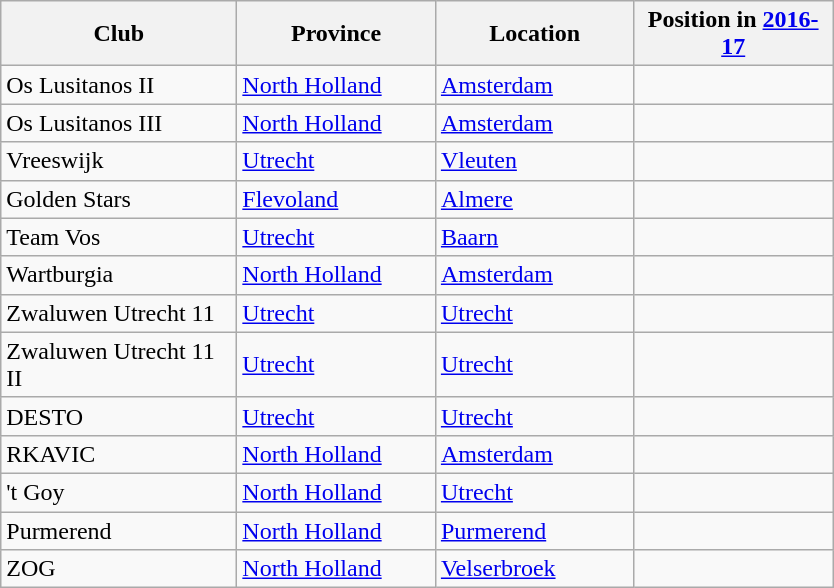<table class="wikitable sortable">
<tr>
<th width=150>Club</th>
<th width=125>Province</th>
<th width=125>Location</th>
<th width=125>Position in <a href='#'>2016-17</a></th>
</tr>
<tr>
<td>Os Lusitanos II</td>
<td> <a href='#'>North Holland</a></td>
<td><a href='#'>Amsterdam</a></td>
<td></td>
</tr>
<tr>
<td>Os Lusitanos III</td>
<td> <a href='#'>North Holland</a></td>
<td><a href='#'>Amsterdam</a></td>
<td></td>
</tr>
<tr>
<td>Vreeswijk</td>
<td> <a href='#'>Utrecht</a></td>
<td><a href='#'>Vleuten</a></td>
<td></td>
</tr>
<tr>
<td>Golden Stars</td>
<td> <a href='#'>Flevoland</a></td>
<td><a href='#'>Almere</a></td>
<td></td>
</tr>
<tr>
<td>Team Vos</td>
<td> <a href='#'>Utrecht</a></td>
<td><a href='#'>Baarn</a></td>
<td></td>
</tr>
<tr>
<td>Wartburgia</td>
<td> <a href='#'>North Holland</a></td>
<td><a href='#'>Amsterdam</a></td>
<td></td>
</tr>
<tr>
<td>Zwaluwen Utrecht 11</td>
<td> <a href='#'>Utrecht</a></td>
<td><a href='#'>Utrecht</a></td>
<td></td>
</tr>
<tr>
<td>Zwaluwen Utrecht 11 II</td>
<td> <a href='#'>Utrecht</a></td>
<td><a href='#'>Utrecht</a></td>
<td></td>
</tr>
<tr>
<td>DESTO</td>
<td> <a href='#'>Utrecht</a></td>
<td><a href='#'>Utrecht</a></td>
<td></td>
</tr>
<tr>
<td>RKAVIC</td>
<td> <a href='#'>North Holland</a></td>
<td><a href='#'>Amsterdam</a></td>
<td></td>
</tr>
<tr>
<td>'t Goy</td>
<td> <a href='#'>North Holland</a></td>
<td><a href='#'>Utrecht</a></td>
<td></td>
</tr>
<tr>
<td>Purmerend</td>
<td> <a href='#'>North Holland</a></td>
<td><a href='#'>Purmerend</a></td>
<td></td>
</tr>
<tr>
<td>ZOG</td>
<td> <a href='#'>North Holland</a></td>
<td><a href='#'>Velserbroek</a></td>
<td></td>
</tr>
</table>
